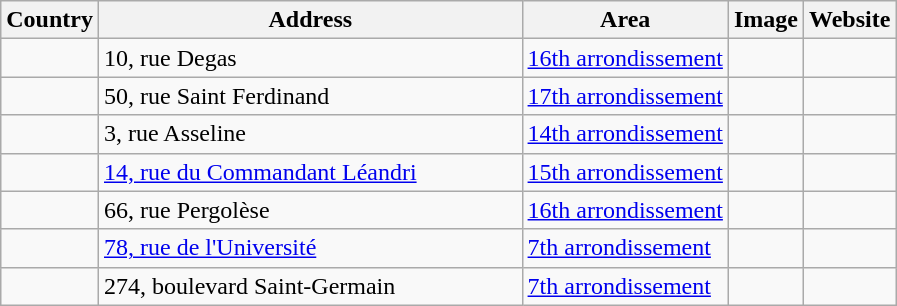<table class="wikitable sortable">
<tr>
<th>Country</th>
<th width=275px>Address</th>
<th>Area</th>
<th>Image</th>
<th>Website</th>
</tr>
<tr>
<td></td>
<td>10, rue Degas</td>
<td><a href='#'>16th arrondissement</a></td>
<td></td>
<td></td>
</tr>
<tr>
<td></td>
<td>50, rue Saint Ferdinand</td>
<td><a href='#'>17th arrondissement</a></td>
<td></td>
<td></td>
</tr>
<tr>
<td></td>
<td>3, rue Asseline</td>
<td><a href='#'>14th arrondissement</a></td>
<td></td>
<td></td>
</tr>
<tr>
<td></td>
<td><a href='#'>14, rue du Commandant Léandri</a></td>
<td><a href='#'>15th arrondissement</a></td>
<td></td>
<td></td>
</tr>
<tr>
<td></td>
<td>66, rue Pergolèse</td>
<td><a href='#'>16th arrondissement</a></td>
<td></td>
<td></td>
</tr>
<tr>
<td></td>
<td><a href='#'>78, rue de l'Université</a></td>
<td><a href='#'>7th arrondissement</a></td>
<td></td>
<td></td>
</tr>
<tr>
<td></td>
<td>274, boulevard Saint-Germain</td>
<td><a href='#'>7th arrondissement</a></td>
<td></td>
<td></td>
</tr>
</table>
